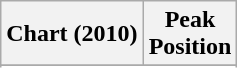<table class="wikitable">
<tr>
<th align="center">Chart (2010)</th>
<th align="left">Peak<br>Position</th>
</tr>
<tr>
</tr>
<tr>
</tr>
</table>
